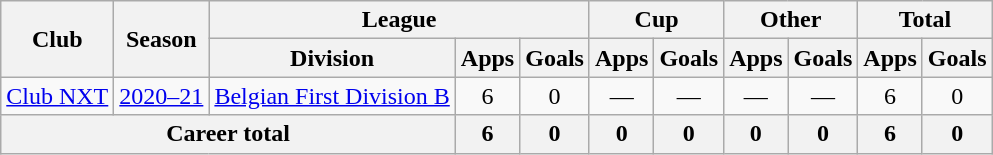<table class=wikitable style=text-align:center>
<tr>
<th rowspan=2>Club</th>
<th rowspan=2>Season</th>
<th colspan=3>League</th>
<th colspan=2>Cup</th>
<th colspan=2>Other</th>
<th colspan=2>Total</th>
</tr>
<tr>
<th>Division</th>
<th>Apps</th>
<th>Goals</th>
<th>Apps</th>
<th>Goals</th>
<th>Apps</th>
<th>Goals</th>
<th>Apps</th>
<th>Goals</th>
</tr>
<tr>
<td rowspan=1><a href='#'>Club NXT</a></td>
<td><a href='#'>2020–21</a></td>
<td><a href='#'>Belgian First Division B</a></td>
<td>6</td>
<td>0</td>
<td>—</td>
<td>—</td>
<td>—</td>
<td>—</td>
<td>6</td>
<td>0</td>
</tr>
<tr>
<th colspan=3>Career total</th>
<th>6</th>
<th>0</th>
<th>0</th>
<th>0</th>
<th>0</th>
<th>0</th>
<th>6</th>
<th>0</th>
</tr>
</table>
